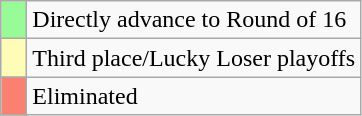<table class="wikitable">
<tr>
<td width=10px style="background: #98fb98"></td>
<td>Directly advance to Round of 16</td>
</tr>
<tr>
<td width=10px style="background: #fffcb7"></td>
<td>Third place/Lucky Loser playoffs</td>
</tr>
<tr>
<td width=10px style="background: salmon"></td>
<td>Eliminated</td>
</tr>
</table>
